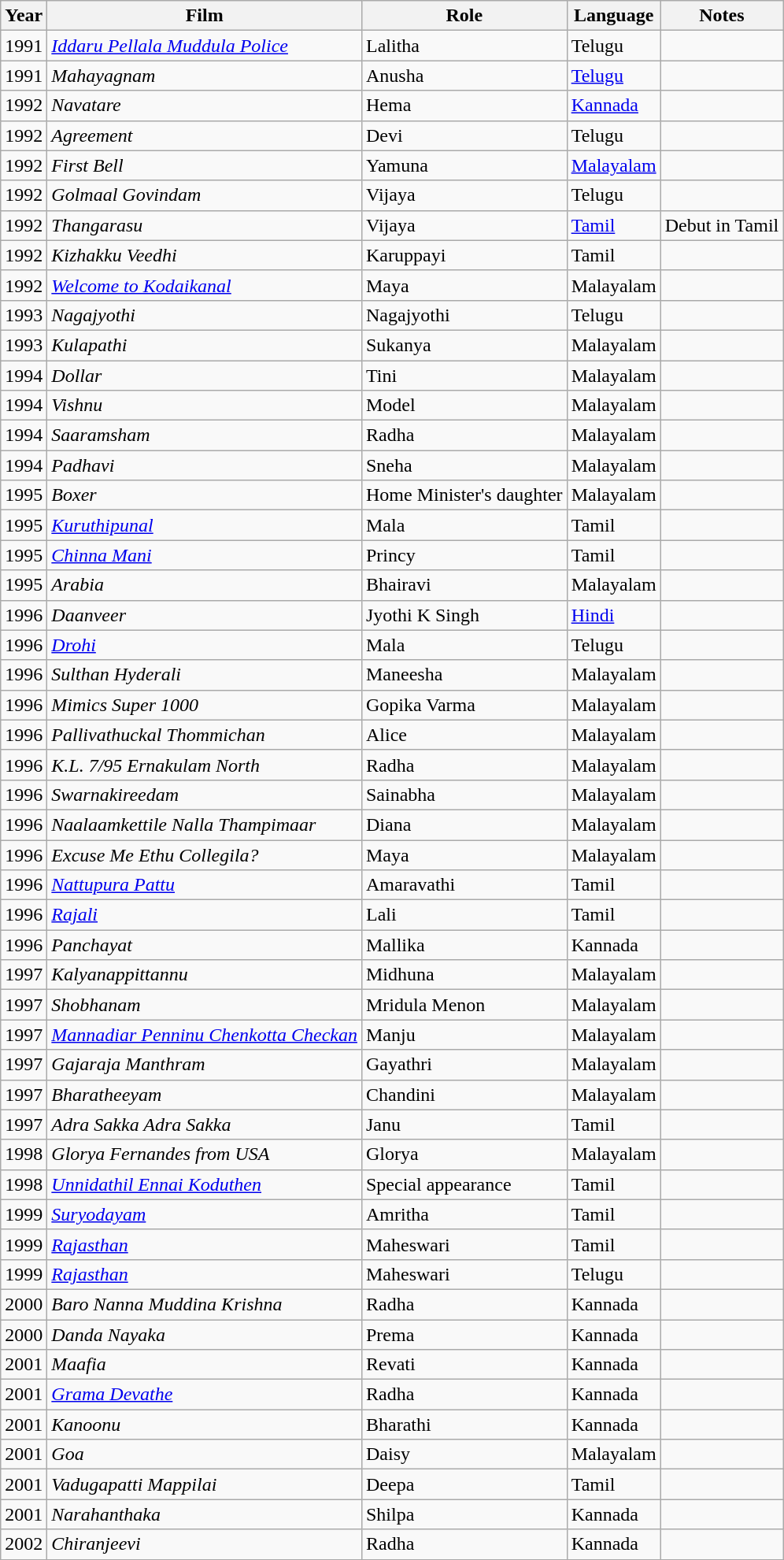<table class="wikitable sortable">
<tr>
<th>Year</th>
<th>Film</th>
<th>Role</th>
<th>Language</th>
<th class="unsortable">Notes</th>
</tr>
<tr>
<td>1991</td>
<td><em><a href='#'>Iddaru Pellala Muddula Police</a></em></td>
<td>Lalitha</td>
<td>Telugu</td>
<td></td>
</tr>
<tr>
<td>1991</td>
<td><em>Mahayagnam</em></td>
<td>Anusha</td>
<td><a href='#'>Telugu</a></td>
<td></td>
</tr>
<tr>
<td>1992</td>
<td><em>Navatare</em></td>
<td>Hema</td>
<td><a href='#'>Kannada</a></td>
<td></td>
</tr>
<tr>
<td>1992</td>
<td><em>Agreement</em></td>
<td>Devi</td>
<td>Telugu</td>
<td></td>
</tr>
<tr>
<td>1992</td>
<td><em>First Bell</em></td>
<td>Yamuna</td>
<td><a href='#'>Malayalam</a></td>
<td></td>
</tr>
<tr>
<td>1992</td>
<td><em>Golmaal Govindam</em></td>
<td>Vijaya</td>
<td>Telugu</td>
<td></td>
</tr>
<tr>
<td>1992</td>
<td><em>Thangarasu</em></td>
<td>Vijaya</td>
<td><a href='#'>Tamil</a></td>
<td>Debut in Tamil</td>
</tr>
<tr>
<td>1992</td>
<td><em>Kizhakku Veedhi</em></td>
<td>Karuppayi</td>
<td>Tamil</td>
<td></td>
</tr>
<tr>
<td>1992</td>
<td><em><a href='#'>Welcome to Kodaikanal</a></em></td>
<td>Maya</td>
<td>Malayalam</td>
<td></td>
</tr>
<tr>
<td>1993</td>
<td><em>Nagajyothi</em></td>
<td>Nagajyothi</td>
<td>Telugu</td>
<td></td>
</tr>
<tr>
<td>1993</td>
<td><em>Kulapathi</em></td>
<td>Sukanya</td>
<td>Malayalam</td>
<td></td>
</tr>
<tr>
<td>1994</td>
<td><em>Dollar</em></td>
<td>Tini</td>
<td>Malayalam</td>
<td></td>
</tr>
<tr>
<td>1994</td>
<td><em>Vishnu</em></td>
<td>Model</td>
<td>Malayalam</td>
<td></td>
</tr>
<tr>
<td>1994</td>
<td><em>Saaramsham</em></td>
<td>Radha</td>
<td>Malayalam</td>
<td></td>
</tr>
<tr>
<td>1994</td>
<td><em>Padhavi</em></td>
<td>Sneha</td>
<td>Malayalam</td>
<td></td>
</tr>
<tr>
<td>1995</td>
<td><em>Boxer</em></td>
<td>Home Minister's daughter</td>
<td>Malayalam</td>
<td></td>
</tr>
<tr>
<td>1995</td>
<td><em><a href='#'>Kuruthipunal</a></em></td>
<td>Mala</td>
<td>Tamil</td>
<td></td>
</tr>
<tr>
<td>1995</td>
<td><em><a href='#'>Chinna Mani</a></em></td>
<td>Princy</td>
<td>Tamil</td>
<td></td>
</tr>
<tr>
<td>1995</td>
<td><em>Arabia</em></td>
<td>Bhairavi</td>
<td>Malayalam</td>
<td></td>
</tr>
<tr>
<td>1996</td>
<td><em>Daanveer</em></td>
<td>Jyothi K Singh</td>
<td><a href='#'>Hindi</a></td>
<td></td>
</tr>
<tr>
<td>1996</td>
<td><em><a href='#'>Drohi</a></em></td>
<td>Mala</td>
<td>Telugu</td>
<td></td>
</tr>
<tr>
<td>1996</td>
<td><em>Sulthan Hyderali</em></td>
<td>Maneesha</td>
<td>Malayalam</td>
<td></td>
</tr>
<tr>
<td>1996</td>
<td><em>Mimics Super 1000</em></td>
<td>Gopika Varma</td>
<td>Malayalam</td>
<td></td>
</tr>
<tr>
<td>1996</td>
<td><em>Pallivathuckal Thommichan</em></td>
<td>Alice</td>
<td>Malayalam</td>
<td></td>
</tr>
<tr>
<td>1996</td>
<td><em>K.L. 7/95 Ernakulam North</em></td>
<td>Radha</td>
<td>Malayalam</td>
<td></td>
</tr>
<tr>
<td>1996</td>
<td><em>Swarnakireedam</em></td>
<td>Sainabha</td>
<td>Malayalam</td>
<td></td>
</tr>
<tr>
<td>1996</td>
<td><em>Naalaamkettile Nalla Thampimaar</em></td>
<td>Diana</td>
<td>Malayalam</td>
<td></td>
</tr>
<tr>
<td>1996</td>
<td><em>Excuse Me Ethu Collegila?</em></td>
<td>Maya</td>
<td>Malayalam</td>
<td></td>
</tr>
<tr>
<td>1996</td>
<td><em><a href='#'>Nattupura Pattu</a></em></td>
<td>Amaravathi</td>
<td>Tamil</td>
<td></td>
</tr>
<tr>
<td>1996</td>
<td><em><a href='#'>Rajali</a></em></td>
<td>Lali</td>
<td>Tamil</td>
<td></td>
</tr>
<tr>
<td>1996</td>
<td><em>Panchayat</em></td>
<td>Mallika</td>
<td>Kannada</td>
<td></td>
</tr>
<tr>
<td>1997</td>
<td><em>Kalyanappittannu</em></td>
<td>Midhuna</td>
<td>Malayalam</td>
<td></td>
</tr>
<tr>
<td>1997</td>
<td><em>Shobhanam</em></td>
<td>Mridula Menon</td>
<td>Malayalam</td>
<td></td>
</tr>
<tr>
<td>1997</td>
<td><em><a href='#'>Mannadiar Penninu Chenkotta Checkan</a></em></td>
<td>Manju</td>
<td>Malayalam</td>
<td></td>
</tr>
<tr>
<td>1997</td>
<td><em>Gajaraja Manthram</em></td>
<td>Gayathri</td>
<td>Malayalam</td>
<td></td>
</tr>
<tr>
<td>1997</td>
<td><em>Bharatheeyam</em></td>
<td>Chandini</td>
<td>Malayalam</td>
<td></td>
</tr>
<tr>
<td>1997</td>
<td><em>Adra Sakka Adra Sakka</em></td>
<td>Janu</td>
<td>Tamil</td>
<td></td>
</tr>
<tr>
<td>1998</td>
<td><em>Glorya Fernandes from USA</em></td>
<td>Glorya</td>
<td>Malayalam</td>
<td></td>
</tr>
<tr>
<td>1998</td>
<td><em><a href='#'>Unnidathil Ennai Koduthen</a></em></td>
<td>Special appearance</td>
<td>Tamil</td>
<td></td>
</tr>
<tr>
<td>1999</td>
<td><em><a href='#'>Suryodayam</a></em></td>
<td>Amritha</td>
<td>Tamil</td>
<td></td>
</tr>
<tr>
<td>1999</td>
<td><em><a href='#'>Rajasthan</a></em></td>
<td>Maheswari</td>
<td>Tamil</td>
<td></td>
</tr>
<tr>
<td>1999</td>
<td><em><a href='#'>Rajasthan</a></em></td>
<td>Maheswari</td>
<td>Telugu</td>
<td></td>
</tr>
<tr>
<td>2000</td>
<td><em>Baro Nanna Muddina Krishna</em></td>
<td>Radha</td>
<td>Kannada</td>
<td></td>
</tr>
<tr>
<td>2000</td>
<td><em>Danda Nayaka</em></td>
<td>Prema</td>
<td>Kannada</td>
<td></td>
</tr>
<tr>
<td>2001</td>
<td><em>Maafia</em></td>
<td>Revati</td>
<td>Kannada</td>
<td></td>
</tr>
<tr>
<td>2001</td>
<td><em><a href='#'>Grama Devathe</a></em></td>
<td>Radha</td>
<td>Kannada</td>
<td></td>
</tr>
<tr>
<td>2001</td>
<td><em>Kanoonu</em></td>
<td>Bharathi</td>
<td>Kannada</td>
<td></td>
</tr>
<tr>
<td>2001</td>
<td><em>Goa</em></td>
<td>Daisy</td>
<td>Malayalam</td>
<td></td>
</tr>
<tr>
<td>2001</td>
<td><em>Vadugapatti Mappilai</em></td>
<td>Deepa</td>
<td>Tamil</td>
<td></td>
</tr>
<tr>
<td>2001</td>
<td><em>Narahanthaka</em></td>
<td>Shilpa</td>
<td>Kannada</td>
<td></td>
</tr>
<tr>
<td>2002</td>
<td><em>Chiranjeevi</em></td>
<td>Radha</td>
<td>Kannada</td>
<td></td>
</tr>
<tr>
</tr>
</table>
